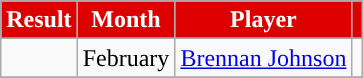<table class="wikitable" style="text-align:left">
<tr>
<th style="background:#DD0000; color:#FFFFFF;">Result</th>
<th style="background:#DD0000; color:#FFFFFF;">Month</th>
<th style="background:#DD0000;color:#FFFFFF;">Player</th>
<th style="background:#DD0000; color:#FFFFFF;"></th>
</tr>
<tr>
</tr>
<tr>
<td></td>
<td>February</td>
<td> <a href='#'>Brennan Johnson</a></td>
<td></td>
</tr>
<tr>
</tr>
</table>
